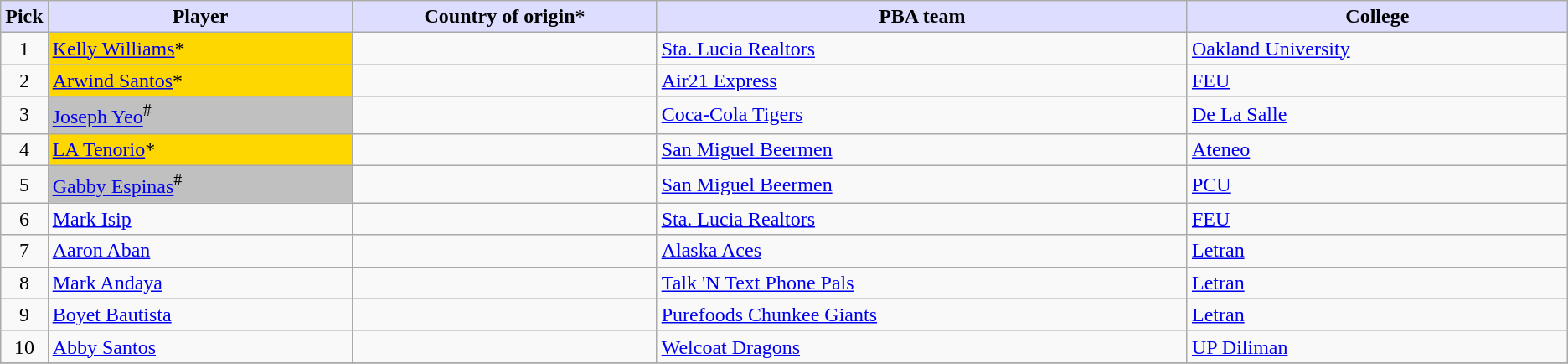<table class="wikitable">
<tr>
<th style="background:#DDDDFF;">Pick</th>
<th style="background:#DDDDFF;" width="20%">Player</th>
<th style="background:#DDDDFF;" width="20%">Country of origin*</th>
<th style="background:#DDDDFF;" width="35%">PBA team</th>
<th style="background:#DDDDFF;" width="25%">College</th>
</tr>
<tr>
<td align=center>1</td>
<td bgcolor=gold><a href='#'>Kelly Williams</a>*</td>
<td></td>
<td><a href='#'>Sta. Lucia Realtors</a></td>
<td><a href='#'>Oakland University</a></td>
</tr>
<tr>
<td align=center>2</td>
<td bgcolor=gold><a href='#'>Arwind Santos</a>*</td>
<td></td>
<td><a href='#'>Air21 Express</a></td>
<td><a href='#'>FEU</a></td>
</tr>
<tr>
<td align=center>3</td>
<td bgcolor=silver><a href='#'>Joseph Yeo</a><sup>#</sup></td>
<td></td>
<td><a href='#'>Coca-Cola Tigers</a></td>
<td><a href='#'>De La Salle</a></td>
</tr>
<tr>
<td align=center>4</td>
<td bgcolor=gold><a href='#'>LA Tenorio</a>*</td>
<td></td>
<td><a href='#'>San Miguel Beermen</a></td>
<td><a href='#'>Ateneo</a></td>
</tr>
<tr>
<td align=center>5</td>
<td bgcolor=silver><a href='#'>Gabby Espinas</a><sup>#</sup></td>
<td></td>
<td><a href='#'>San Miguel Beermen</a></td>
<td><a href='#'>PCU</a></td>
</tr>
<tr>
<td align=center>6</td>
<td><a href='#'>Mark Isip</a></td>
<td></td>
<td><a href='#'>Sta. Lucia Realtors</a></td>
<td><a href='#'>FEU</a></td>
</tr>
<tr>
<td align=center>7</td>
<td><a href='#'>Aaron Aban</a></td>
<td></td>
<td><a href='#'>Alaska Aces</a></td>
<td><a href='#'>Letran</a></td>
</tr>
<tr>
<td align=center>8</td>
<td><a href='#'>Mark Andaya</a></td>
<td></td>
<td><a href='#'>Talk 'N Text Phone Pals</a></td>
<td><a href='#'>Letran</a></td>
</tr>
<tr>
<td align=center>9</td>
<td><a href='#'>Boyet Bautista</a></td>
<td></td>
<td><a href='#'>Purefoods Chunkee Giants</a></td>
<td><a href='#'>Letran</a></td>
</tr>
<tr>
<td align=center>10</td>
<td><a href='#'>Abby Santos</a></td>
<td></td>
<td><a href='#'>Welcoat Dragons</a></td>
<td><a href='#'>UP Diliman</a></td>
</tr>
<tr>
</tr>
</table>
